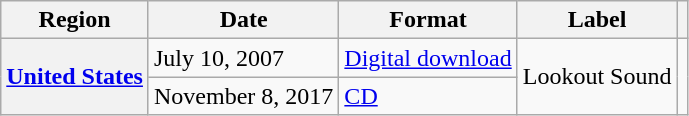<table class="wikitable plainrowheaders">
<tr>
<th scope="col">Region</th>
<th scope="col">Date</th>
<th scope="col">Format</th>
<th scope="col">Label</th>
<th scope="col"></th>
</tr>
<tr>
<th scope="row" rowspan="2"><a href='#'>United States</a></th>
<td>July 10, 2007</td>
<td><a href='#'>Digital download</a></td>
<td rowspan="2">Lookout Sound</td>
<td align="center" rowspan="2"></td>
</tr>
<tr>
<td>November 8, 2017</td>
<td><a href='#'>CD</a></td>
</tr>
</table>
